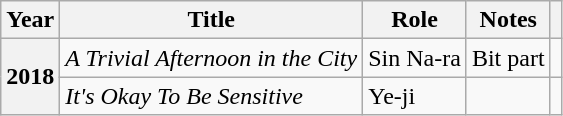<table class="wikitable plainrowheaders sortable">
<tr>
<th scope="col">Year</th>
<th scope="col">Title</th>
<th scope="col">Role</th>
<th scope="col" class="unsortable">Notes</th>
<th scope="col" class="unsortable"></th>
</tr>
<tr>
<th scope="row" rowspan="2">2018</th>
<td><em>A Trivial Afternoon in the City</em></td>
<td>Sin Na-ra</td>
<td>Bit part</td>
<td style="text-align:center"></td>
</tr>
<tr>
<td><em>It's Okay To Be Sensitive</em></td>
<td>Ye-ji</td>
<td></td>
<td style="text-align:center"></td>
</tr>
</table>
